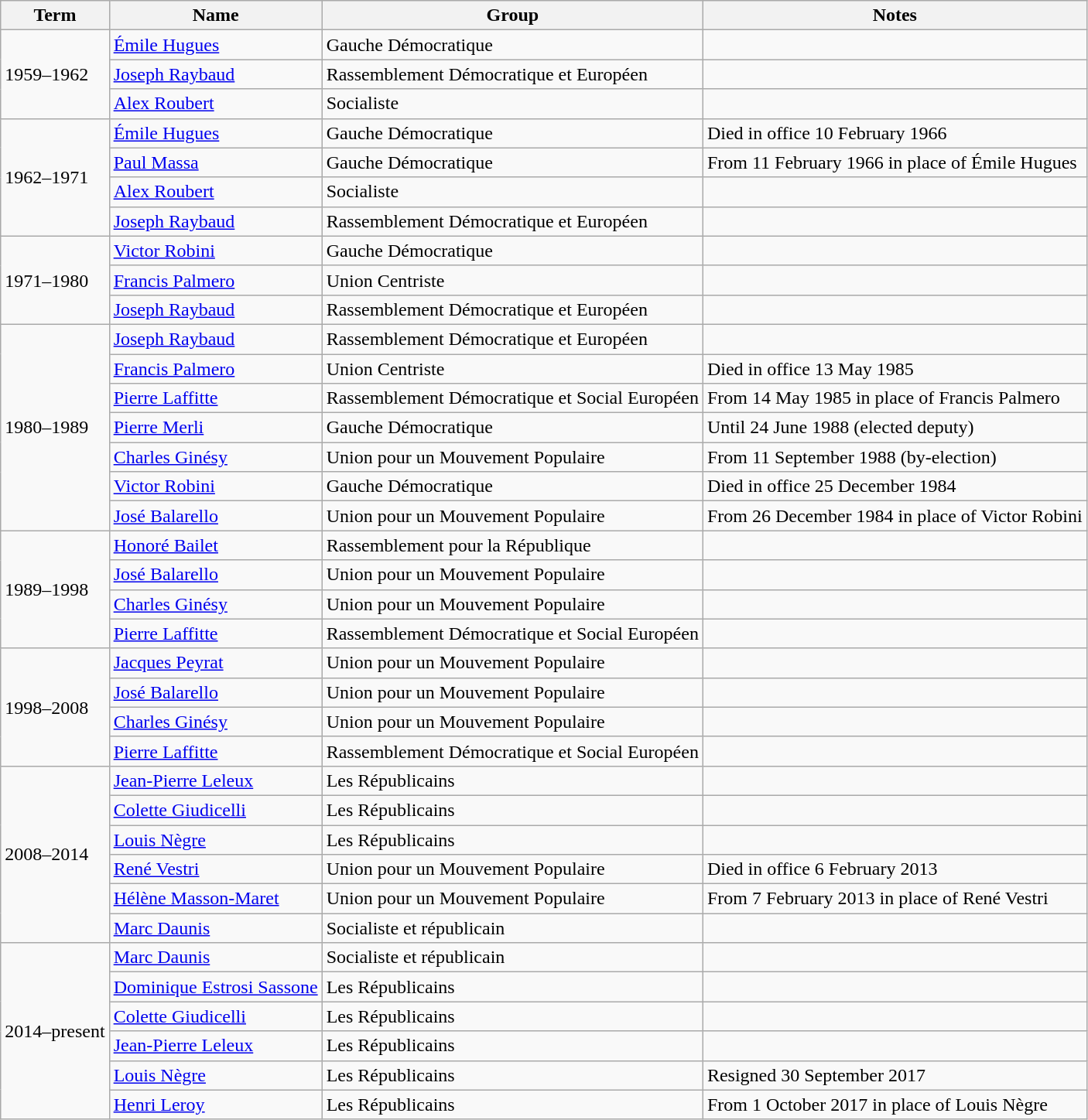<table class="wikitable sortable">
<tr>
<th>Term</th>
<th>Name</th>
<th>Group</th>
<th>Notes</th>
</tr>
<tr>
<td rowspan=3>1959–1962</td>
<td><a href='#'>Émile Hugues</a></td>
<td>Gauche Démocratique</td>
</tr>
<tr>
<td><a href='#'>Joseph Raybaud</a></td>
<td>Rassemblement Démocratique et Européen</td>
<td></td>
</tr>
<tr>
<td><a href='#'>Alex Roubert</a></td>
<td>Socialiste</td>
<td></td>
</tr>
<tr>
<td rowspan=4>1962–1971</td>
<td><a href='#'>Émile Hugues</a></td>
<td>Gauche Démocratique</td>
<td>Died in office 10 February 1966</td>
</tr>
<tr>
<td><a href='#'>Paul Massa</a></td>
<td>Gauche Démocratique</td>
<td>From 11 February 1966 in place of Émile Hugues</td>
</tr>
<tr>
<td><a href='#'>Alex Roubert</a></td>
<td>Socialiste</td>
<td></td>
</tr>
<tr>
<td><a href='#'>Joseph Raybaud</a></td>
<td>Rassemblement Démocratique et Européen</td>
<td></td>
</tr>
<tr>
<td rowspan=3>1971–1980</td>
<td><a href='#'>Victor Robini</a></td>
<td>Gauche Démocratique</td>
<td></td>
</tr>
<tr>
<td><a href='#'>Francis Palmero</a></td>
<td>Union Centriste</td>
<td></td>
</tr>
<tr>
<td><a href='#'>Joseph Raybaud</a></td>
<td>Rassemblement Démocratique et Européen</td>
<td></td>
</tr>
<tr>
<td rowspan=7>1980–1989</td>
<td><a href='#'>Joseph Raybaud</a></td>
<td>Rassemblement Démocratique et Européen</td>
<td></td>
</tr>
<tr>
<td><a href='#'>Francis Palmero</a></td>
<td>Union Centriste</td>
<td>Died in office 13 May 1985</td>
</tr>
<tr>
<td><a href='#'>Pierre Laffitte</a></td>
<td>Rassemblement Démocratique et Social Européen</td>
<td>From 14 May 1985 in place of Francis Palmero</td>
</tr>
<tr>
<td><a href='#'>Pierre Merli</a></td>
<td>Gauche Démocratique</td>
<td>Until 24 June 1988 (elected deputy)</td>
</tr>
<tr>
<td><a href='#'>Charles Ginésy</a></td>
<td>Union pour un Mouvement Populaire</td>
<td>From 11 September 1988 (by-election)</td>
</tr>
<tr>
<td><a href='#'>Victor Robini</a></td>
<td>Gauche Démocratique</td>
<td>Died in office  25 December 1984</td>
</tr>
<tr>
<td><a href='#'>José Balarello</a></td>
<td>Union pour un Mouvement Populaire</td>
<td>From 26 December 1984 in place of Victor Robini</td>
</tr>
<tr>
<td rowspan=4>1989–1998</td>
<td><a href='#'>Honoré Bailet</a></td>
<td>Rassemblement pour la République</td>
<td></td>
</tr>
<tr>
<td><a href='#'>José Balarello</a></td>
<td>Union pour un Mouvement Populaire</td>
<td></td>
</tr>
<tr>
<td><a href='#'>Charles Ginésy</a></td>
<td>Union pour un Mouvement Populaire</td>
<td></td>
</tr>
<tr>
<td><a href='#'>Pierre Laffitte</a></td>
<td>Rassemblement Démocratique et Social Européen</td>
<td></td>
</tr>
<tr>
<td rowspan=4>1998–2008</td>
<td><a href='#'>Jacques Peyrat</a></td>
<td>Union pour un Mouvement Populaire</td>
<td></td>
</tr>
<tr>
<td><a href='#'>José Balarello</a></td>
<td>Union pour un Mouvement Populaire</td>
<td></td>
</tr>
<tr>
<td><a href='#'>Charles Ginésy</a></td>
<td>Union pour un Mouvement Populaire</td>
<td></td>
</tr>
<tr>
<td><a href='#'>Pierre Laffitte</a></td>
<td>Rassemblement Démocratique et Social Européen</td>
<td></td>
</tr>
<tr>
<td rowspan=6>2008–2014</td>
<td><a href='#'>Jean-Pierre Leleux</a></td>
<td>Les Républicains</td>
<td></td>
</tr>
<tr>
<td><a href='#'>Colette Giudicelli</a></td>
<td>Les Républicains</td>
<td></td>
</tr>
<tr>
<td><a href='#'>Louis Nègre</a></td>
<td>Les Républicains</td>
<td></td>
</tr>
<tr>
<td><a href='#'>René Vestri</a></td>
<td>Union pour un Mouvement Populaire</td>
<td>Died in office 6 February 2013</td>
</tr>
<tr>
<td><a href='#'>Hélène Masson-Maret</a></td>
<td>Union pour un Mouvement Populaire</td>
<td>From 7 February 2013 in place of René Vestri</td>
</tr>
<tr>
<td><a href='#'>Marc Daunis</a></td>
<td>Socialiste et républicain</td>
<td></td>
</tr>
<tr>
<td rowspan=6>2014–present</td>
<td><a href='#'>Marc Daunis</a></td>
<td>Socialiste et républicain</td>
<td></td>
</tr>
<tr>
<td><a href='#'>Dominique Estrosi Sassone</a></td>
<td>Les Républicains</td>
<td></td>
</tr>
<tr>
<td><a href='#'>Colette Giudicelli</a></td>
<td>Les Républicains</td>
<td></td>
</tr>
<tr>
<td><a href='#'>Jean-Pierre Leleux</a></td>
<td>Les Républicains</td>
<td></td>
</tr>
<tr>
<td><a href='#'>Louis Nègre</a></td>
<td>Les Républicains</td>
<td>Resigned 30 September 2017</td>
</tr>
<tr>
<td><a href='#'>Henri Leroy</a></td>
<td>Les Républicains</td>
<td>From 1 October 2017 in place of Louis Nègre</td>
</tr>
</table>
